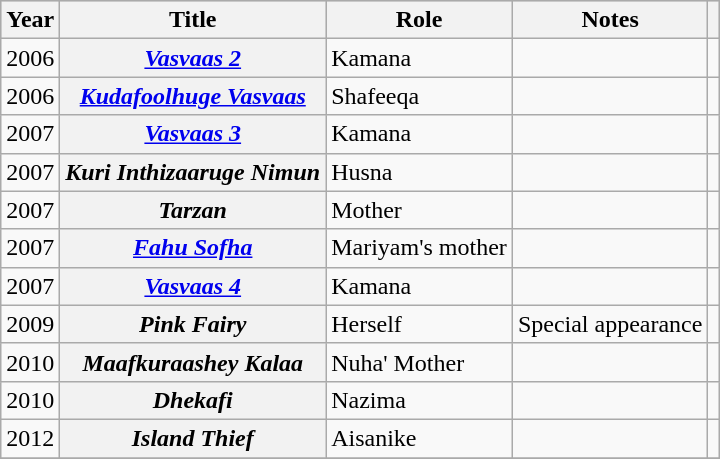<table class="wikitable sortable plainrowheaders">
<tr style="background:#ccc; text-align:center;">
<th scope="col">Year</th>
<th scope="col">Title</th>
<th scope="col">Role</th>
<th scope="col">Notes</th>
<th scope="col" class="unsortable"></th>
</tr>
<tr>
<td>2006</td>
<th scope="row"><em><a href='#'>Vasvaas 2</a></em></th>
<td>Kamana</td>
<td></td>
<td style="text-align: center;"></td>
</tr>
<tr>
<td>2006</td>
<th scope="row"><em><a href='#'>Kudafoolhuge Vasvaas</a></em></th>
<td>Shafeeqa</td>
<td></td>
<td style="text-align: center;"></td>
</tr>
<tr>
<td>2007</td>
<th scope="row"><em><a href='#'>Vasvaas 3</a></em></th>
<td>Kamana</td>
<td></td>
<td style="text-align: center;"></td>
</tr>
<tr>
<td>2007</td>
<th scope="row"><em>Kuri Inthizaaruge Nimun</em></th>
<td>Husna</td>
<td></td>
<td style="text-align: center;"></td>
</tr>
<tr>
<td>2007</td>
<th scope="row"><em>Tarzan</em></th>
<td>Mother</td>
<td></td>
<td style="text-align: center;"></td>
</tr>
<tr>
<td>2007</td>
<th scope="row"><em><a href='#'>Fahu Sofha</a></em></th>
<td>Mariyam's mother</td>
<td></td>
<td style="text-align: center;"></td>
</tr>
<tr>
<td>2007</td>
<th scope="row"><em><a href='#'>Vasvaas 4</a></em></th>
<td>Kamana</td>
<td></td>
<td style="text-align: center;"></td>
</tr>
<tr>
<td>2009</td>
<th scope="row"><em>Pink Fairy</em></th>
<td>Herself</td>
<td>Special appearance</td>
<td style="text-align: center;"></td>
</tr>
<tr>
<td>2010</td>
<th scope="row"><em>Maafkuraashey Kalaa</em></th>
<td>Nuha' Mother</td>
<td></td>
<td style="text-align: center;"></td>
</tr>
<tr>
<td>2010</td>
<th scope="row"><em>Dhekafi</em></th>
<td>Nazima</td>
<td></td>
<td style="text-align: center;"></td>
</tr>
<tr>
<td>2012</td>
<th scope="row"><em>Island Thief</em></th>
<td>Aisanike</td>
<td></td>
<td style="text-align: center;"></td>
</tr>
<tr>
</tr>
</table>
